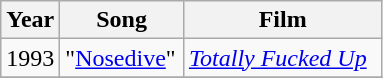<table class=wikitable>
<tr>
<th width=25px>Year</th>
<th style="width:75px;">Song</th>
<th style="width:125px;">Film</th>
</tr>
<tr>
<td>1993</td>
<td>"<a href='#'>Nosedive</a>"</td>
<td><em><a href='#'>Totally Fucked Up</a></em></td>
</tr>
<tr>
</tr>
</table>
